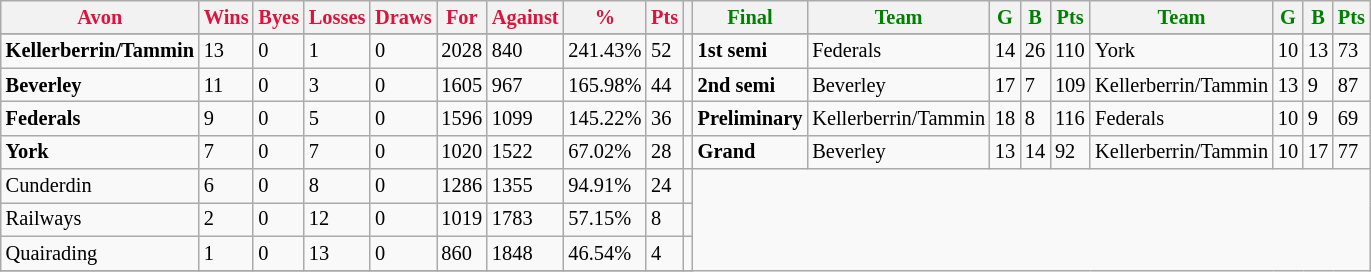<table style="font-size: 85%; text-align: left;" class="wikitable">
<tr>
<th style="color:crimson">Avon</th>
<th style="color:crimson">Wins</th>
<th style="color:crimson">Byes</th>
<th style="color:crimson">Losses</th>
<th style="color:crimson">Draws</th>
<th style="color:crimson">For</th>
<th style="color:crimson">Against</th>
<th style="color:crimson">%</th>
<th style="color:crimson">Pts</th>
<th></th>
<th style="color:green">Final</th>
<th style="color:green">Team</th>
<th style="color:green">G</th>
<th style="color:green">B</th>
<th style="color:green">Pts</th>
<th style="color:green">Team</th>
<th style="color:green">G</th>
<th style="color:green">B</th>
<th style="color:green">Pts</th>
</tr>
<tr>
</tr>
<tr>
</tr>
<tr>
<td><strong>	Kellerberrin/Tammin	</strong></td>
<td>13</td>
<td>0</td>
<td>1</td>
<td>0</td>
<td>2028</td>
<td>840</td>
<td>241.43%</td>
<td>52</td>
<td></td>
<td><strong>1st semi</strong></td>
<td>Federals</td>
<td>14</td>
<td>26</td>
<td>110</td>
<td>York</td>
<td>10</td>
<td>13</td>
<td>73</td>
</tr>
<tr>
<td><strong>	Beverley	</strong></td>
<td>11</td>
<td>0</td>
<td>3</td>
<td>0</td>
<td>1605</td>
<td>967</td>
<td>165.98%</td>
<td>44</td>
<td></td>
<td><strong>2nd semi</strong></td>
<td>Beverley</td>
<td>17</td>
<td>7</td>
<td>109</td>
<td>Kellerberrin/Tammin</td>
<td>13</td>
<td>9</td>
<td>87</td>
</tr>
<tr>
<td><strong>	Federals	</strong></td>
<td>9</td>
<td>0</td>
<td>5</td>
<td>0</td>
<td>1596</td>
<td>1099</td>
<td>145.22%</td>
<td>36</td>
<td></td>
<td><strong>Preliminary</strong></td>
<td>Kellerberrin/Tammin</td>
<td>18</td>
<td>8</td>
<td>116</td>
<td>Federals</td>
<td>10</td>
<td>9</td>
<td>69</td>
</tr>
<tr>
<td><strong>	York	</strong></td>
<td>7</td>
<td>0</td>
<td>7</td>
<td>0</td>
<td>1020</td>
<td>1522</td>
<td>67.02%</td>
<td>28</td>
<td></td>
<td><strong>Grand</strong></td>
<td>Beverley</td>
<td>13</td>
<td>14</td>
<td>92</td>
<td>Kellerberrin/Tammin</td>
<td>10</td>
<td>17</td>
<td>77</td>
</tr>
<tr>
<td>Cunderdin</td>
<td>6</td>
<td>0</td>
<td>8</td>
<td>0</td>
<td>1286</td>
<td>1355</td>
<td>94.91%</td>
<td>24</td>
<td></td>
</tr>
<tr>
<td>Railways</td>
<td>2</td>
<td>0</td>
<td>12</td>
<td>0</td>
<td>1019</td>
<td>1783</td>
<td>57.15%</td>
<td>8</td>
<td></td>
</tr>
<tr>
<td>Quairading</td>
<td>1</td>
<td>0</td>
<td>13</td>
<td>0</td>
<td>860</td>
<td>1848</td>
<td>46.54%</td>
<td>4</td>
<td></td>
</tr>
<tr>
</tr>
</table>
